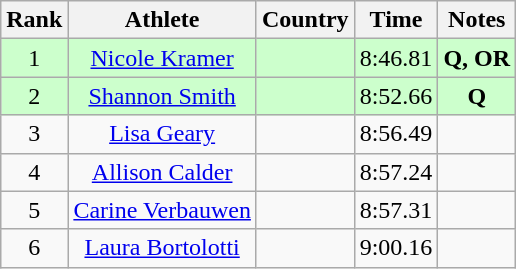<table class="wikitable sortable" style="text-align:center">
<tr>
<th>Rank</th>
<th>Athlete</th>
<th>Country</th>
<th>Time</th>
<th>Notes</th>
</tr>
<tr bgcolor=ccffcc>
<td>1</td>
<td><a href='#'>Nicole Kramer</a></td>
<td align=left></td>
<td>8:46.81</td>
<td><strong>Q, OR </strong></td>
</tr>
<tr bgcolor=ccffcc>
<td>2</td>
<td><a href='#'>Shannon Smith</a></td>
<td align=left></td>
<td>8:52.66</td>
<td><strong>Q </strong></td>
</tr>
<tr>
<td>3</td>
<td><a href='#'>Lisa Geary</a></td>
<td align=left></td>
<td>8:56.49</td>
<td><strong> </strong></td>
</tr>
<tr>
<td>4</td>
<td><a href='#'>Allison Calder</a></td>
<td align=left></td>
<td>8:57.24</td>
<td><strong> </strong></td>
</tr>
<tr>
<td>5</td>
<td><a href='#'>Carine Verbauwen</a></td>
<td align=left></td>
<td>8:57.31</td>
<td><strong> </strong></td>
</tr>
<tr>
<td>6</td>
<td><a href='#'>Laura Bortolotti</a></td>
<td align=left></td>
<td>9:00.16</td>
<td><strong> </strong></td>
</tr>
</table>
